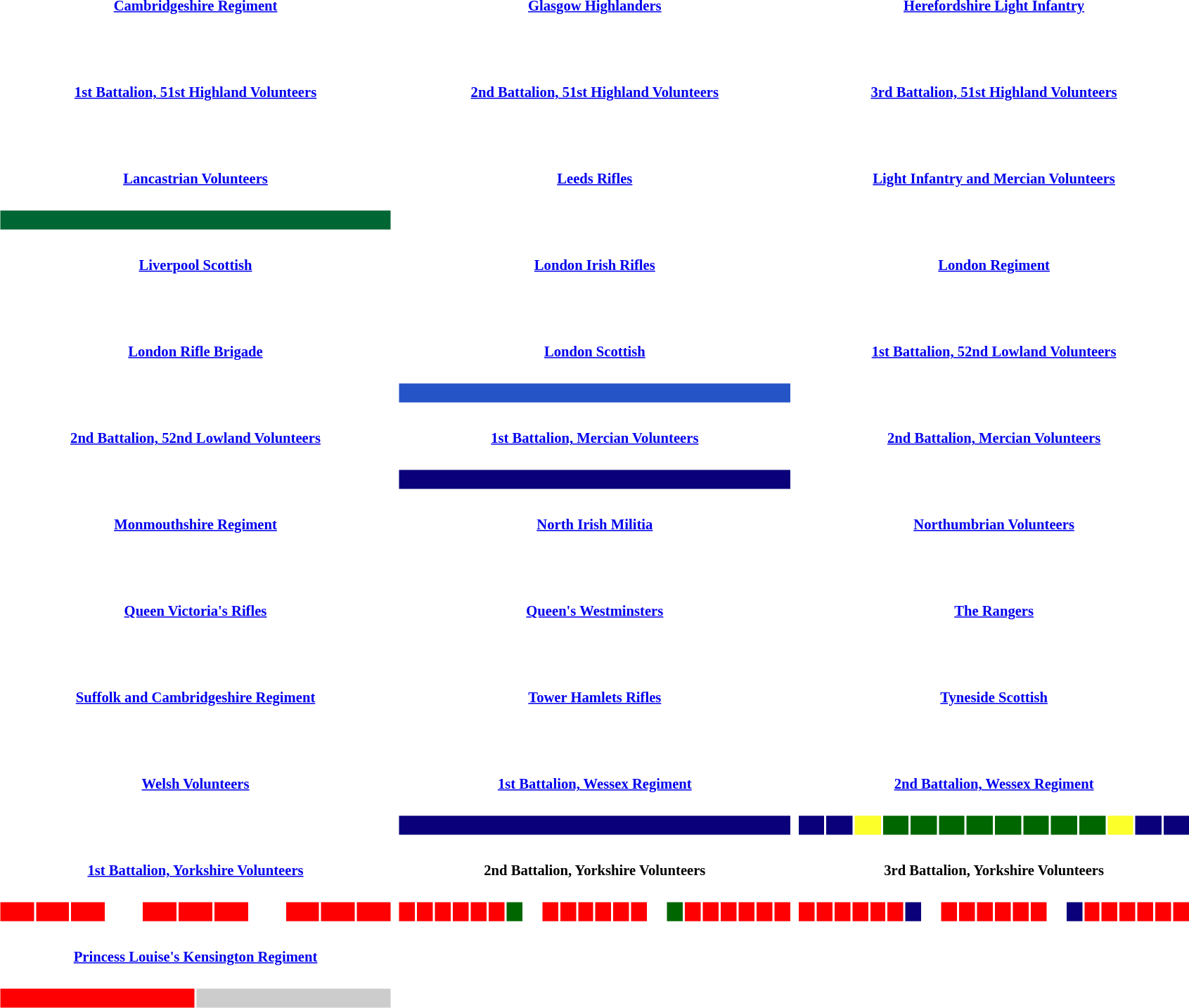<table id="toc" style="margin: 0 0 1em 1em; width:90%; font-size: 0.86em; text-align:center">
<tr>
<td> </td>
</tr>
<tr>
<td colspan="2" style="width:25%;"><strong><a href='#'>Cambridgeshire Regiment</a></strong></td>
<td colspan="2" style="width:25%;"><strong><a href='#'>Glasgow Highlanders</a></strong></td>
<td colspan="2" style="width:25%;"><strong><a href='#'>Herefordshire Light Infantry</a></strong></td>
</tr>
<tr>
<td colspan=2><br></td>
<td colspan=2><br><table style="width:100%;">
<tr>
<td> </td>
</tr>
</table>
</td>
<td colspan=2><br><table style="width:100%;">
<tr>
<td> </td>
</tr>
</table>
</td>
</tr>
<tr>
<td> </td>
</tr>
<tr>
<td colspan="2" style="width:25%;"><strong><a href='#'>1st Battalion, 51st Highland Volunteers</a></strong></td>
<td colspan="2" style="width:25%;"><strong><a href='#'>2nd Battalion, 51st Highland Volunteers</a></strong></td>
<td colspan="2" style="width:25%;"><strong><a href='#'>3rd Battalion, 51st Highland Volunteers</a></strong></td>
</tr>
<tr>
<td colspan=2><br><table style="width:100%;">
<tr>
<td> </td>
</tr>
</table>
</td>
<td colspan=2><br><table style="width:100%;">
<tr>
<td> </td>
</tr>
</table>
</td>
<td colspan=2><br><table style="width:100%;">
<tr>
<td> </td>
</tr>
</table>
</td>
</tr>
<tr>
<td> </td>
</tr>
<tr>
<td colspan="2" style="width:25%;"><strong><a href='#'>Lancastrian Volunteers</a></strong></td>
<td colspan="2" style="width:25%;"><strong><a href='#'>Leeds Rifles</a></strong></td>
<td colspan="2" style="width:25%;"><strong><a href='#'>Light Infantry and Mercian Volunteers</a></strong></td>
</tr>
<tr>
<td colspan=2><br><table style="width:100%;">
<tr>
<td style="background:#063;"> </td>
</tr>
</table>
</td>
<td colspan=2><br><table style="width:100%;">
<tr>
<td> </td>
</tr>
</table>
</td>
<td colspan=2><br><table style="width:100%;">
<tr>
<td> </td>
</tr>
</table>
</td>
</tr>
<tr>
<td> </td>
</tr>
<tr>
<td colspan="2" style="width:25%;"><strong><a href='#'>Liverpool Scottish</a></strong></td>
<td colspan="2" style="width:25%;"><strong><a href='#'>London Irish Rifles</a></strong></td>
<td colspan="2" style="width:25%;"><strong><a href='#'>London Regiment</a></strong></td>
</tr>
<tr>
<td colspan=2><br><table style="width:100%;">
<tr>
<td> </td>
</tr>
</table>
</td>
<td colspan=2><br><table style="width:100%;">
<tr>
<td> </td>
</tr>
</table>
</td>
<td colspan=2><br><table style="width:100%;">
<tr>
<td> </td>
</tr>
</table>
</td>
</tr>
<tr>
<td> </td>
</tr>
<tr>
<td colspan="2" style="width:25%;"><strong><a href='#'>London Rifle Brigade</a></strong></td>
<td colspan="2" style="width:25%;"><strong><a href='#'>London Scottish</a></strong></td>
<td colspan="2" style="width:25%;"><strong><a href='#'>1st Battalion, 52nd Lowland Volunteers</a></strong></td>
</tr>
<tr>
<td colspan=2><br><table style="width:100%;">
<tr>
<td> </td>
</tr>
</table>
</td>
<td colspan=2><br><table style="width:100%;">
<tr>
<td style="background:#2554c7;"> </td>
</tr>
</table>
</td>
<td colspan=2><br><table style="width:100%;">
<tr>
<td> </td>
</tr>
</table>
</td>
</tr>
<tr>
<td> </td>
</tr>
<tr>
<td colspan="2" style="width:25%;"><strong><a href='#'>2nd Battalion, 52nd Lowland Volunteers</a></strong></td>
<td colspan="2" style="width:25%;"><strong><a href='#'>1st Battalion, Mercian Volunteers</a></strong></td>
<td colspan="2" style="width:25%;"><strong><a href='#'>2nd Battalion, Mercian Volunteers</a></strong></td>
</tr>
<tr>
<td colspan=2><br><table style="width:100%;">
<tr>
<td> </td>
</tr>
</table>
</td>
<td colspan=2><br><table style="width:100%;">
<tr>
<td style="background:#09007a;"> </td>
</tr>
</table>
</td>
<td colspan=2><br><table style="width:100%;">
<tr>
<td> </td>
</tr>
</table>
</td>
</tr>
<tr>
<td> </td>
</tr>
<tr>
<td colspan="2" style="width:25%;"><strong><a href='#'>Monmouthshire Regiment</a></strong></td>
<td colspan="2" style="width:25%;"><strong><a href='#'>North Irish Militia</a></strong></td>
<td colspan="2" style="width:25%;"><strong><a href='#'>Northumbrian Volunteers</a></strong></td>
</tr>
<tr>
<td colspan=2><br><table style="width:100%;">
<tr>
<td> </td>
</tr>
</table>
</td>
<td colspan=2><br><table style="width:100%;">
<tr>
<td> </td>
</tr>
</table>
</td>
<td colspan=2><br><table style="width:100%;">
<tr>
<td> </td>
</tr>
</table>
</td>
</tr>
<tr>
<td> </td>
</tr>
<tr>
<td colspan="2" style="width:25%;"><strong><a href='#'>Queen Victoria's Rifles</a></strong></td>
<td colspan="2" style="width:25%;"><strong><a href='#'>Queen's Westminsters</a></strong></td>
<td colspan="2" style="width:25%;"><strong><a href='#'>The Rangers</a></strong></td>
</tr>
<tr>
<td colspan=2><br><table style="width:100%;">
<tr>
<td> </td>
</tr>
</table>
</td>
<td colspan=2><br><table style="width:100%;">
<tr>
<td> </td>
</tr>
</table>
</td>
<td colspan=2><br><table style="width:100%;">
<tr>
<td> </td>
</tr>
</table>
</td>
</tr>
<tr>
<td> </td>
</tr>
<tr>
<td colspan="2" style="width:25%;"><strong><a href='#'>Suffolk and Cambridgeshire Regiment</a></strong></td>
<td colspan="2" style="width:25%;"><strong><a href='#'>Tower Hamlets Rifles</a></strong></td>
<td colspan="2" style="width:25%;"><strong><a href='#'>Tyneside Scottish</a></strong></td>
</tr>
<tr>
<td colspan=2><br><table style="width:100%;">
<tr>
<td> </td>
</tr>
</table>
</td>
<td colspan=2><br><table style="width:100%;">
<tr>
<td> </td>
</tr>
</table>
</td>
<td colspan=2><br><table style="width:100%;">
<tr>
<td> </td>
</tr>
</table>
</td>
</tr>
<tr>
<td> </td>
</tr>
<tr>
<td colspan="2" style="width:25%;"><strong><a href='#'>Welsh Volunteers</a></strong></td>
<td colspan="2" style="width:25%;"><strong><a href='#'>1st Battalion, Wessex Regiment</a></strong></td>
<td colspan="2" style="width:25%;"><strong><a href='#'>2nd Battalion, Wessex Regiment</a></strong></td>
</tr>
<tr>
<td colspan=2><br><table style="width:100%;">
<tr>
<td> </td>
</tr>
</table>
</td>
<td colspan=2><br><table style="width:100%;">
<tr>
<td style="background:#09007a;"> </td>
</tr>
</table>
</td>
<td colspan=2><br><table style="width:100%;">
<tr>
<td style="background:#09007a;"> </td>
<td style="background:#09007a;"> </td>
<td style="background:#fcff2a;"> </td>
<td style="background:#060;"> </td>
<td style="background:#060;"> </td>
<td style="background:#060;"> </td>
<td style="background:#060;"> </td>
<td style="background:#060;"> </td>
<td style="background:#060;"> </td>
<td style="background:#060;"> </td>
<td style="background:#060;"> </td>
<td style="background:#fcff2a;"> </td>
<td style="background:#09007a;"> </td>
<td style="background:#09007a;"> </td>
</tr>
</table>
</td>
</tr>
<tr>
<td> </td>
</tr>
<tr>
<td colspan="2" style="width:25%;"><strong><a href='#'>1st Battalion, Yorkshire Volunteers</a></strong></td>
<td colspan="2" style="width:25%;"><strong>2nd Battalion, Yorkshire Volunteers</strong></td>
<td colspan="2" style="width:25%;"><strong>3rd Battalion, Yorkshire Volunteers</strong></td>
</tr>
<tr>
<td colspan=2><br><table style="width:100%;">
<tr>
<td style="background:#fe0002;"> </td>
<td style="background:#fe0002;"> </td>
<td style="background:#fe0002;"> </td>
<td style="background:#fff;"> </td>
<td style="background:#fe0002;"> </td>
<td style="background:#fe0002;"> </td>
<td style="background:#fe0002;"> </td>
<td style="background:#fff;"> </td>
<td style="background:#fe0002;"> </td>
<td style="background:#fe0002;"> </td>
<td style="background:#fe0002;"> </td>
</tr>
</table>
</td>
<td colspan=2><br><table style="width:100%;">
<tr>
<td style="background:#fe0002;"> </td>
<td style="background:#fe0002;"> </td>
<td style="background:#fe0002;"> </td>
<td style="background:#fe0002;"> </td>
<td style="background:#fe0002;"> </td>
<td style="background:#fe0002;"> </td>
<td style="background:#060;"> </td>
<td style="background:#fff;"> </td>
<td style="background:#fe0002;"> </td>
<td style="background:#fe0002;"> </td>
<td style="background:#fe0002;"> </td>
<td style="background:#fe0002;"> </td>
<td style="background:#fe0002;"> </td>
<td style="background:#fe0002;"> </td>
<td style="background:#fff;"> </td>
<td style="background:#060;"> </td>
<td style="background:#fe0002;"> </td>
<td style="background:#fe0002;"> </td>
<td style="background:#fe0002;"> </td>
<td style="background:#fe0002;"> </td>
<td style="background:#fe0002;"> </td>
<td style="background:#fe0002;"> </td>
</tr>
</table>
</td>
<td colspan=2><br><table style="width:100%;">
<tr>
<td style="background:#fe0002;"> </td>
<td style="background:#fe0002;"> </td>
<td style="background:#fe0002;"> </td>
<td style="background:#fe0002;"> </td>
<td style="background:#fe0002;"> </td>
<td style="background:#fe0002;"> </td>
<td style="background:#09007a;"> </td>
<td style="background:#fff;"> </td>
<td style="background:#fe0002;"> </td>
<td style="background:#fe0002;"> </td>
<td style="background:#fe0002;"> </td>
<td style="background:#fe0002;"> </td>
<td style="background:#fe0002;"> </td>
<td style="background:#fe0002;"> </td>
<td style="background:#fff;"> </td>
<td style="background:#09007a;"> </td>
<td style="background:#fe0002;"> </td>
<td style="background:#fe0002;"> </td>
<td style="background:#fe0002;"> </td>
<td style="background:#fe0002;"> </td>
<td style="background:#fe0002;"> </td>
<td style="background:#fe0002;"> </td>
</tr>
</table>
</td>
</tr>
<tr>
<td> </td>
</tr>
<tr>
<td colspan="2" style="width:25%;"><strong><a href='#'>Princess Louise's Kensington Regiment</a></strong></td>
</tr>
<tr>
<td colspan=2><br><table style="width:100%;">
<tr>
<td style="background:#fe0002;"> </td>
<td style="background:#ccc;"> </td>
</tr>
</table>
</td>
</tr>
</table>
